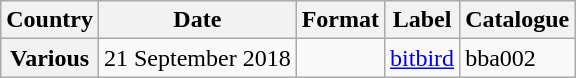<table class="wikitable plainrowheaders">
<tr>
<th>Country</th>
<th>Date</th>
<th>Format</th>
<th>Label</th>
<th>Catalogue</th>
</tr>
<tr>
<th scope="row">Various</th>
<td>21 September 2018</td>
<td></td>
<td><a href='#'>bitbird</a></td>
<td>bba002</td>
</tr>
</table>
